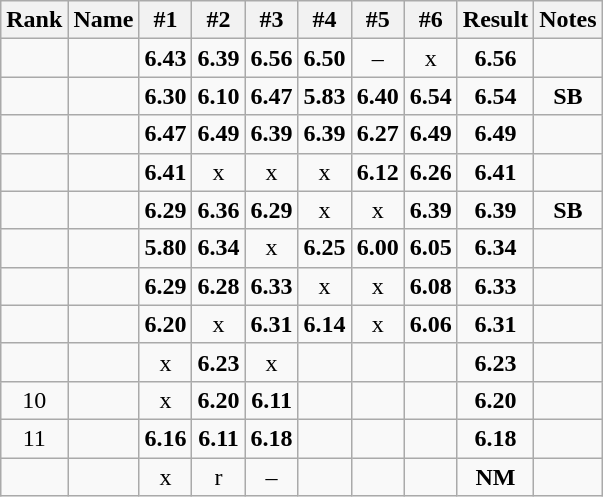<table class="wikitable sortable" style="text-align:center">
<tr>
<th>Rank</th>
<th>Name</th>
<th>#1</th>
<th>#2</th>
<th>#3</th>
<th>#4</th>
<th>#5</th>
<th>#6</th>
<th>Result</th>
<th>Notes</th>
</tr>
<tr>
<td></td>
<td align="left"></td>
<td><strong>6.43</strong></td>
<td><strong>6.39</strong></td>
<td><strong>6.56</strong></td>
<td><strong>6.50</strong></td>
<td>–</td>
<td>x</td>
<td><strong>6.56</strong></td>
<td></td>
</tr>
<tr>
<td></td>
<td align="left"></td>
<td><strong>6.30</strong></td>
<td><strong>6.10</strong></td>
<td><strong>6.47</strong></td>
<td><strong>5.83</strong></td>
<td><strong>6.40</strong></td>
<td><strong>6.54</strong></td>
<td><strong>6.54</strong></td>
<td><strong>SB</strong></td>
</tr>
<tr>
<td></td>
<td align="left"></td>
<td><strong>6.47</strong></td>
<td><strong>6.49</strong></td>
<td><strong>6.39</strong></td>
<td><strong>6.39</strong></td>
<td><strong>6.27</strong></td>
<td><strong>6.49</strong></td>
<td><strong>6.49</strong></td>
<td></td>
</tr>
<tr>
<td></td>
<td align="left"></td>
<td><strong>6.41</strong></td>
<td>x</td>
<td>x</td>
<td>x</td>
<td><strong>6.12</strong></td>
<td><strong>6.26</strong></td>
<td><strong>6.41</strong></td>
<td></td>
</tr>
<tr>
<td></td>
<td align="left"></td>
<td><strong>6.29</strong></td>
<td><strong>6.36</strong></td>
<td><strong>6.29</strong></td>
<td>x</td>
<td>x</td>
<td><strong>6.39</strong></td>
<td><strong>6.39</strong></td>
<td><strong>SB</strong></td>
</tr>
<tr>
<td></td>
<td align="left"></td>
<td><strong>5.80</strong></td>
<td><strong>6.34</strong></td>
<td>x</td>
<td><strong>6.25</strong></td>
<td><strong>6.00</strong></td>
<td><strong>6.05</strong></td>
<td><strong>6.34</strong></td>
<td></td>
</tr>
<tr>
<td></td>
<td align="left"></td>
<td><strong>6.29</strong></td>
<td><strong>6.28</strong></td>
<td><strong>6.33</strong></td>
<td>x</td>
<td>x</td>
<td><strong>6.08</strong></td>
<td><strong>6.33</strong></td>
<td></td>
</tr>
<tr>
<td></td>
<td align="left"></td>
<td><strong>6.20</strong></td>
<td>x</td>
<td><strong>6.31</strong></td>
<td><strong>6.14</strong></td>
<td>x</td>
<td><strong>6.06</strong></td>
<td><strong>6.31</strong></td>
<td></td>
</tr>
<tr>
<td></td>
<td align="left"></td>
<td>x</td>
<td><strong>6.23</strong></td>
<td>x</td>
<td></td>
<td></td>
<td></td>
<td><strong>6.23</strong></td>
<td></td>
</tr>
<tr>
<td>10</td>
<td align="left"></td>
<td>x</td>
<td><strong>6.20</strong></td>
<td><strong>6.11</strong></td>
<td></td>
<td></td>
<td></td>
<td><strong>6.20</strong></td>
<td></td>
</tr>
<tr>
<td>11</td>
<td align="left"></td>
<td><strong>6.16</strong></td>
<td><strong>6.11</strong></td>
<td><strong>6.18</strong></td>
<td></td>
<td></td>
<td></td>
<td><strong>6.18</strong></td>
<td></td>
</tr>
<tr ->
<td></td>
<td align="left"></td>
<td>x</td>
<td>r</td>
<td>–</td>
<td></td>
<td></td>
<td></td>
<td><strong>NM</strong></td>
<td></td>
</tr>
</table>
